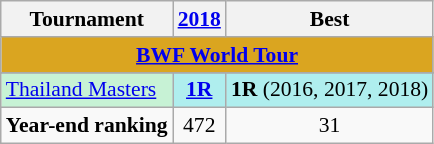<table style='font-size: 90%; text-align:center;' class='wikitable'>
<tr>
<th>Tournament</th>
<th><a href='#'>2018</a></th>
<th>Best</th>
</tr>
<tr bgcolor=DAA520>
<td colspan="3" align=center><strong><a href='#'>BWF World Tour</a></strong></td>
</tr>
<tr>
</tr>
<tr bgcolor=#C7F2D5>
<td align=left><a href='#'>Thailand Masters</a></td>
<td bgcolor=AFEEEE><a href='#'><strong>1R</strong></a></td>
<td bgcolor=AFEEEE><strong>1R</strong> (2016, 2017, 2018)</td>
</tr>
<tr>
<td align=left><strong>Year-end ranking</strong></td>
<td>472</td>
<td>31</td>
</tr>
</table>
